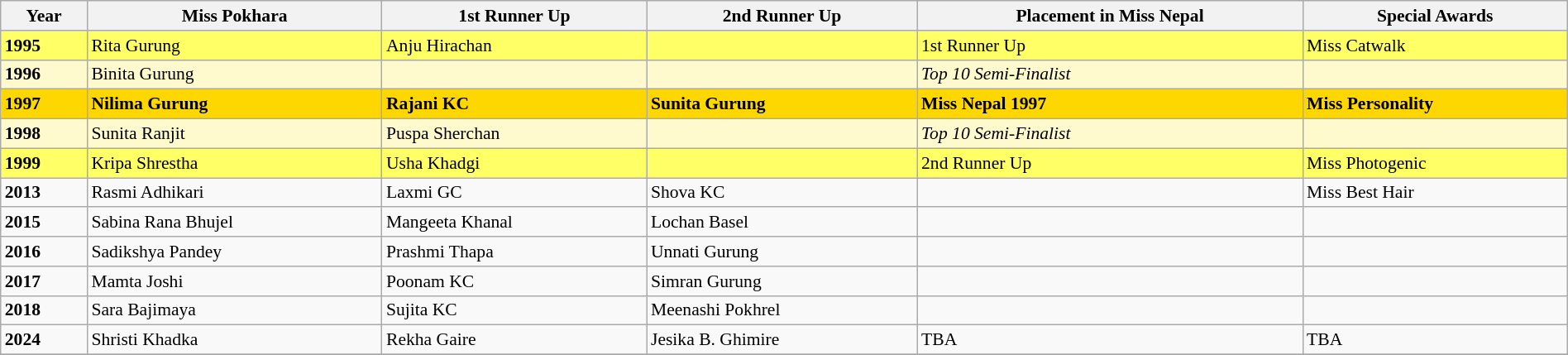<table class="wikitable" style="width:100%; font-size:90%;">
<tr>
<th>Year</th>
<th>Miss Pokhara</th>
<th>1st Runner Up</th>
<th>2nd Runner Up</th>
<th>Placement in Miss Nepal</th>
<th>Special Awards</th>
</tr>
<tr style="background-color:#FFFF66">
<td><strong>1995</strong></td>
<td>Rita Gurung</td>
<td>Anju Hirachan</td>
<td></td>
<td>1st Runner Up</td>
<td>Miss Catwalk</td>
</tr>
<tr style="background-color:#FFFACD">
<td><strong>1996</strong></td>
<td>Binita Gurung</td>
<td></td>
<td></td>
<td><em>Top 10 Semi-Finalist</em></td>
<td></td>
</tr>
<tr style="background:GOLD; font-weight:bold;">
<td><strong>1997</strong></td>
<td>Nilima Gurung</td>
<td>Rajani KC</td>
<td>Sunita Gurung</td>
<td>Miss Nepal 1997</td>
<td>Miss Personality</td>
</tr>
<tr style="background-color:#FFFACD">
<td><strong>1998</strong></td>
<td>Sunita Ranjit</td>
<td>Puspa Sherchan</td>
<td></td>
<td><em>Top 10 Semi-Finalist</em></td>
<td></td>
</tr>
<tr style="background-color:#FFFF66">
<td><strong>1999</strong></td>
<td>Kripa Shrestha</td>
<td>Usha Khadgi</td>
<td></td>
<td>2nd Runner Up</td>
<td>Miss Photogenic</td>
</tr>
<tr>
<td><strong>2013</strong></td>
<td>Rasmi Adhikari</td>
<td>Laxmi GC</td>
<td>Shova KC</td>
<td></td>
<td>Miss Best Hair</td>
</tr>
<tr>
<td><strong>2015</strong></td>
<td>Sabina Rana Bhujel</td>
<td>Mangeeta Khanal</td>
<td>Lochan Basel</td>
<td></td>
<td></td>
</tr>
<tr>
<td><strong>2016</strong></td>
<td>Sadikshya Pandey</td>
<td>Prashmi Thapa</td>
<td>Unnati Gurung</td>
<td></td>
<td></td>
</tr>
<tr>
<td><strong>2017</strong></td>
<td>Mamta Joshi</td>
<td>Poonam KC</td>
<td>Simran Gurung</td>
<td></td>
<td></td>
</tr>
<tr>
<td><strong>2018</strong></td>
<td>Sara Bajimaya</td>
<td>Sujita KC</td>
<td>Meenashi Pokhrel</td>
<td></td>
<td></td>
</tr>
<tr>
<td><strong>2024</strong></td>
<td>Shristi Khadka</td>
<td>Rekha Gaire</td>
<td>Jesika B. Ghimire</td>
<td>TBA</td>
<td>TBA</td>
</tr>
<tr>
</tr>
</table>
